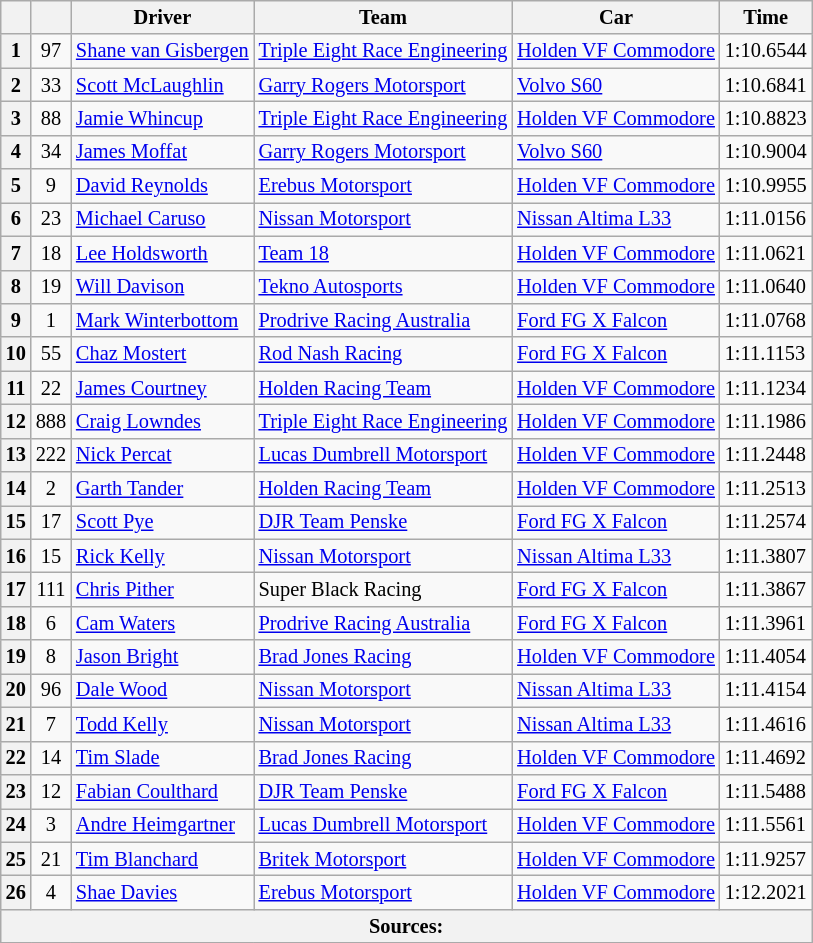<table class="wikitable" style="font-size: 85%">
<tr>
<th></th>
<th></th>
<th>Driver</th>
<th>Team</th>
<th>Car</th>
<th>Time</th>
</tr>
<tr>
<th>1</th>
<td align="center">97</td>
<td> <a href='#'>Shane van Gisbergen</a></td>
<td><a href='#'>Triple Eight Race Engineering</a></td>
<td><a href='#'>Holden VF Commodore</a></td>
<td>1:10.6544</td>
</tr>
<tr>
<th>2</th>
<td align="center">33</td>
<td> <a href='#'>Scott McLaughlin</a></td>
<td><a href='#'>Garry Rogers Motorsport</a></td>
<td><a href='#'>Volvo S60</a></td>
<td>1:10.6841</td>
</tr>
<tr>
<th>3</th>
<td align="center">88</td>
<td> <a href='#'>Jamie Whincup</a></td>
<td><a href='#'>Triple Eight Race Engineering</a></td>
<td><a href='#'>Holden VF Commodore</a></td>
<td>1:10.8823</td>
</tr>
<tr>
<th>4</th>
<td align="center">34</td>
<td> <a href='#'>James Moffat</a></td>
<td><a href='#'>Garry Rogers Motorsport</a></td>
<td><a href='#'>Volvo S60</a></td>
<td>1:10.9004</td>
</tr>
<tr>
<th>5</th>
<td align="center">9</td>
<td> <a href='#'>David Reynolds</a></td>
<td><a href='#'>Erebus Motorsport</a></td>
<td><a href='#'>Holden VF Commodore</a></td>
<td>1:10.9955</td>
</tr>
<tr>
<th>6</th>
<td align="center">23</td>
<td> <a href='#'>Michael Caruso</a></td>
<td><a href='#'>Nissan Motorsport</a></td>
<td><a href='#'>Nissan Altima L33</a></td>
<td>1:11.0156</td>
</tr>
<tr>
<th>7</th>
<td align="center">18</td>
<td> <a href='#'>Lee Holdsworth</a></td>
<td><a href='#'>Team 18</a></td>
<td><a href='#'>Holden VF Commodore</a></td>
<td>1:11.0621</td>
</tr>
<tr>
<th>8</th>
<td align="center">19</td>
<td> <a href='#'>Will Davison</a></td>
<td><a href='#'>Tekno Autosports</a></td>
<td><a href='#'>Holden VF Commodore</a></td>
<td>1:11.0640</td>
</tr>
<tr>
<th>9</th>
<td align="center">1</td>
<td> <a href='#'>Mark Winterbottom</a></td>
<td><a href='#'>Prodrive Racing Australia</a></td>
<td><a href='#'>Ford FG X Falcon</a></td>
<td>1:11.0768</td>
</tr>
<tr>
<th>10</th>
<td align="center">55</td>
<td> <a href='#'>Chaz Mostert</a></td>
<td><a href='#'>Rod Nash Racing</a></td>
<td><a href='#'>Ford FG X Falcon</a></td>
<td>1:11.1153</td>
</tr>
<tr>
<th>11</th>
<td align="center">22</td>
<td> <a href='#'>James Courtney</a></td>
<td><a href='#'>Holden Racing Team</a></td>
<td><a href='#'>Holden VF Commodore</a></td>
<td>1:11.1234</td>
</tr>
<tr>
<th>12</th>
<td align="center">888</td>
<td> <a href='#'>Craig Lowndes</a></td>
<td><a href='#'>Triple Eight Race Engineering</a></td>
<td><a href='#'>Holden VF Commodore</a></td>
<td>1:11.1986</td>
</tr>
<tr>
<th>13</th>
<td align="center">222</td>
<td> <a href='#'>Nick Percat</a></td>
<td><a href='#'>Lucas Dumbrell Motorsport</a></td>
<td><a href='#'>Holden VF Commodore</a></td>
<td>1:11.2448</td>
</tr>
<tr>
<th>14</th>
<td align="center">2</td>
<td> <a href='#'>Garth Tander</a></td>
<td><a href='#'>Holden Racing Team</a></td>
<td><a href='#'>Holden VF Commodore</a></td>
<td>1:11.2513</td>
</tr>
<tr>
<th>15</th>
<td align="center">17</td>
<td> <a href='#'>Scott Pye</a></td>
<td><a href='#'>DJR Team Penske</a></td>
<td><a href='#'>Ford FG X Falcon</a></td>
<td>1:11.2574</td>
</tr>
<tr>
<th>16</th>
<td align="center">15</td>
<td> <a href='#'>Rick Kelly</a></td>
<td><a href='#'>Nissan Motorsport</a></td>
<td><a href='#'>Nissan Altima L33</a></td>
<td>1:11.3807</td>
</tr>
<tr>
<th>17</th>
<td align="center">111</td>
<td> <a href='#'>Chris Pither</a></td>
<td>Super Black Racing</td>
<td><a href='#'>Ford FG X Falcon</a></td>
<td>1:11.3867</td>
</tr>
<tr>
<th>18</th>
<td align="center">6</td>
<td> <a href='#'>Cam Waters</a></td>
<td><a href='#'>Prodrive Racing Australia</a></td>
<td><a href='#'>Ford FG X Falcon</a></td>
<td>1:11.3961</td>
</tr>
<tr>
<th>19</th>
<td align="center">8</td>
<td> <a href='#'>Jason Bright</a></td>
<td><a href='#'>Brad Jones Racing</a></td>
<td><a href='#'>Holden VF Commodore</a></td>
<td>1:11.4054</td>
</tr>
<tr>
<th>20</th>
<td align="center">96</td>
<td> <a href='#'>Dale Wood</a></td>
<td><a href='#'>Nissan Motorsport</a></td>
<td><a href='#'>Nissan Altima L33</a></td>
<td>1:11.4154</td>
</tr>
<tr>
<th>21</th>
<td align="center">7</td>
<td> <a href='#'>Todd Kelly</a></td>
<td><a href='#'>Nissan Motorsport</a></td>
<td><a href='#'>Nissan Altima L33</a></td>
<td>1:11.4616</td>
</tr>
<tr>
<th>22</th>
<td align="center">14</td>
<td> <a href='#'>Tim Slade</a></td>
<td><a href='#'>Brad Jones Racing</a></td>
<td><a href='#'>Holden VF Commodore</a></td>
<td>1:11.4692</td>
</tr>
<tr>
<th>23</th>
<td align="center">12</td>
<td> <a href='#'>Fabian Coulthard</a></td>
<td><a href='#'>DJR Team Penske</a></td>
<td><a href='#'>Ford FG X Falcon</a></td>
<td>1:11.5488</td>
</tr>
<tr>
<th>24</th>
<td align="center">3</td>
<td> <a href='#'>Andre Heimgartner</a></td>
<td><a href='#'>Lucas Dumbrell Motorsport</a></td>
<td><a href='#'>Holden VF Commodore</a></td>
<td>1:11.5561</td>
</tr>
<tr>
<th>25</th>
<td align="center">21</td>
<td> <a href='#'>Tim Blanchard</a></td>
<td><a href='#'>Britek Motorsport</a></td>
<td><a href='#'>Holden VF Commodore</a></td>
<td>1:11.9257</td>
</tr>
<tr>
<th>26</th>
<td align="center">4</td>
<td> <a href='#'>Shae Davies</a></td>
<td><a href='#'>Erebus Motorsport</a></td>
<td><a href='#'>Holden VF Commodore</a></td>
<td>1:12.2021</td>
</tr>
<tr>
<th colspan="6">Sources:</th>
</tr>
<tr>
</tr>
</table>
